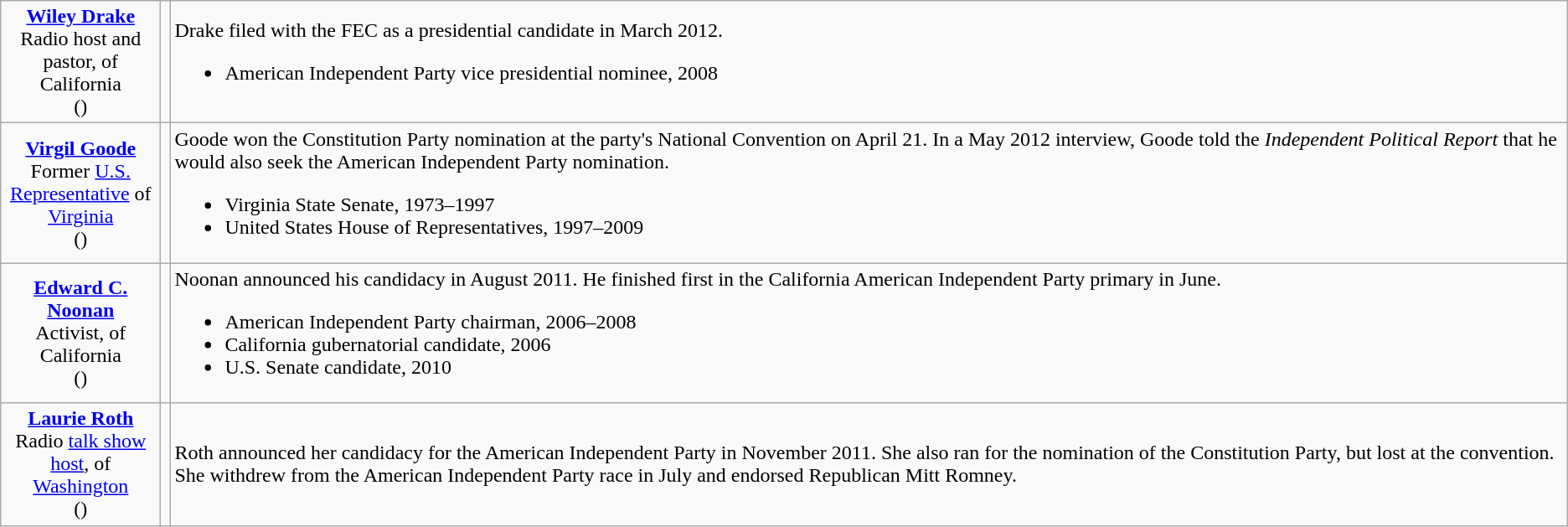<table class=wikitable>
<tr>
<td style="text-align:center; width:120px;"><strong><a href='#'>Wiley Drake</a></strong><br>Radio host and pastor, of California<br>()</td>
<td></td>
<td>Drake filed with the FEC as a presidential candidate in March 2012.<br><ul><li>American Independent Party vice presidential nominee, 2008</li></ul></td>
</tr>
<tr>
<td style="text-align:center; width:120px;"><strong><a href='#'>Virgil Goode</a></strong><br>Former <a href='#'>U.S. Representative</a> of <a href='#'>Virginia</a><br>()</td>
<td></td>
<td>Goode won the Constitution Party nomination at the party's National Convention on April 21. In a May 2012 interview, Goode told the <em>Independent Political Report</em> that he would also seek the American Independent Party nomination.<br><ul><li>Virginia State Senate, 1973–1997</li><li>United States House of Representatives, 1997–2009</li></ul></td>
</tr>
<tr>
<td style="text-align:center; width:120px;"><strong><a href='#'>Edward C. Noonan</a></strong><br>Activist, of California<br>()</td>
<td></td>
<td>Noonan announced his candidacy in August 2011. He finished first in the California American Independent Party primary in June.<br><ul><li>American Independent Party chairman, 2006–2008</li><li>California gubernatorial candidate, 2006</li><li>U.S. Senate candidate, 2010</li></ul></td>
</tr>
<tr>
<td style="text-align:center; width:120px;"><strong><a href='#'>Laurie Roth</a></strong><br>Radio <a href='#'>talk show host</a>, of <a href='#'>Washington</a><br>()</td>
<td></td>
<td>Roth announced her candidacy for the American Independent Party in November 2011. She also ran for the nomination of the Constitution Party, but lost at the convention. She withdrew from the American Independent Party race in July and endorsed Republican Mitt Romney.</td>
</tr>
</table>
